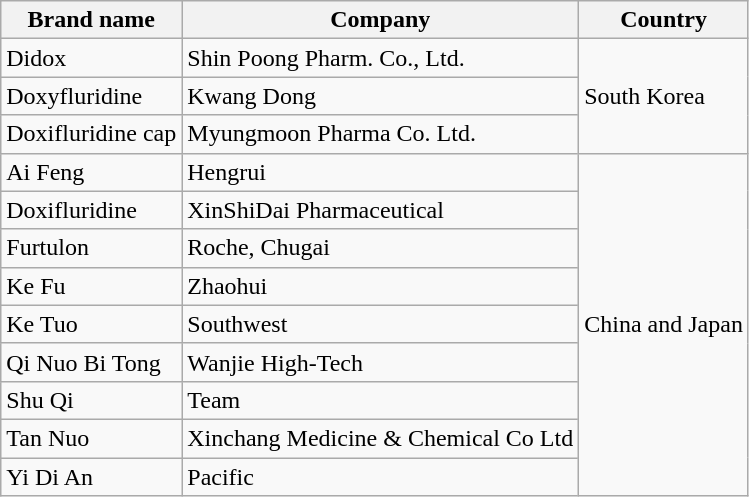<table class="wikitable">
<tr>
<th>Brand name</th>
<th>Company</th>
<th>Country</th>
</tr>
<tr>
<td>Didox</td>
<td>Shin Poong Pharm. Co., Ltd.</td>
<td rowspan="3">South Korea</td>
</tr>
<tr>
<td>Doxyfluridine</td>
<td>Kwang Dong</td>
</tr>
<tr>
<td>Doxifluridine cap</td>
<td>Myungmoon Pharma Co. Ltd.</td>
</tr>
<tr>
<td>Ai Feng</td>
<td>Hengrui</td>
<td rowspan="9">China and Japan</td>
</tr>
<tr>
<td>Doxifluridine</td>
<td>XinShiDai Pharmaceutical</td>
</tr>
<tr>
<td>Furtulon</td>
<td>Roche, Chugai</td>
</tr>
<tr>
<td>Ke Fu</td>
<td>Zhaohui</td>
</tr>
<tr>
<td>Ke Tuo</td>
<td>Southwest</td>
</tr>
<tr>
<td>Qi Nuo Bi Tong</td>
<td>Wanjie High-Tech</td>
</tr>
<tr>
<td>Shu Qi</td>
<td>Team</td>
</tr>
<tr>
<td>Tan Nuo</td>
<td>Xinchang Medicine & Chemical Co Ltd</td>
</tr>
<tr>
<td>Yi Di An</td>
<td>Pacific</td>
</tr>
</table>
